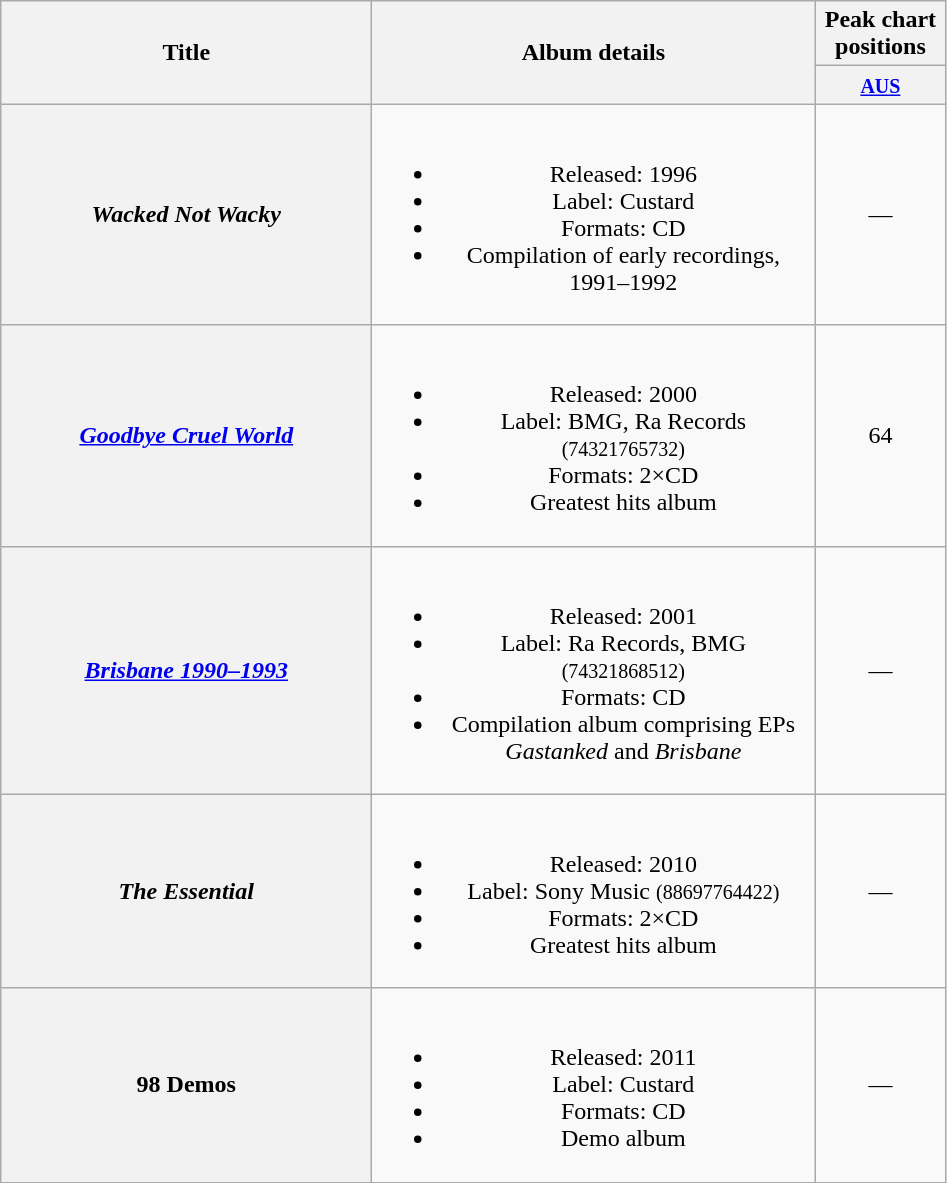<table class="wikitable plainrowheaders" style="text-align:center">
<tr>
<th scope="col" rowspan="2" style="width:15em;">Title</th>
<th scope="col" rowspan="2" style="width:18em;">Album details</th>
<th scope="col" colspan="1" style="width:5em;">Peak chart<br>positions</th>
</tr>
<tr>
<th scope="col" style="text-align:center;"><small><a href='#'>AUS</a><br></small></th>
</tr>
<tr>
<th scope="row"><em>Wacked Not Wacky</em></th>
<td><br><ul><li>Released: 1996</li><li>Label: Custard</li><li>Formats: CD</li><li>Compilation of early recordings, 1991–1992</li></ul></td>
<td>—</td>
</tr>
<tr>
<th scope="row"><em><a href='#'>Goodbye Cruel World</a></em></th>
<td><br><ul><li>Released: 2000</li><li>Label: BMG, Ra Records <small>(74321765732)</small></li><li>Formats: 2×CD</li><li>Greatest hits album</li></ul></td>
<td>64</td>
</tr>
<tr>
<th scope="row"><em><a href='#'>Brisbane 1990–1993</a></em></th>
<td><br><ul><li>Released: 2001</li><li>Label: Ra Records, BMG <small>(74321868512)</small></li><li>Formats: CD</li><li>Compilation album comprising EPs <em>Gastanked</em> and <em>Brisbane</em></li></ul></td>
<td>—</td>
</tr>
<tr>
<th scope="row"><em>The Essential</em></th>
<td><br><ul><li>Released: 2010</li><li>Label: Sony Music <small>(88697764422)</small></li><li>Formats: 2×CD</li><li>Greatest hits album</li></ul></td>
<td>—</td>
</tr>
<tr>
<th scope="row"><strong>98 Demos<em></th>
<td><br><ul><li>Released: 2011</li><li>Label: Custard</li><li>Formats: CD</li><li>Demo album</li></ul></td>
<td>—</td>
</tr>
</table>
